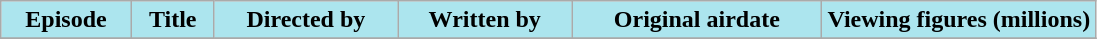<table class="wikitable plainrowheaders">
<tr style="color:black">
<th style="background: #ACE5EE;">Episode</th>
<th style="background: #ACE5EE;">Title</th>
<th style="background: #ACE5EE;">Directed by</th>
<th style="background: #ACE5EE;">Written by</th>
<th style="background: #ACE5EE;">Original airdate</th>
<th style="background:#ace5ee; width:25%;">Viewing figures (millions)</th>
</tr>
<tr>
</tr>
</table>
